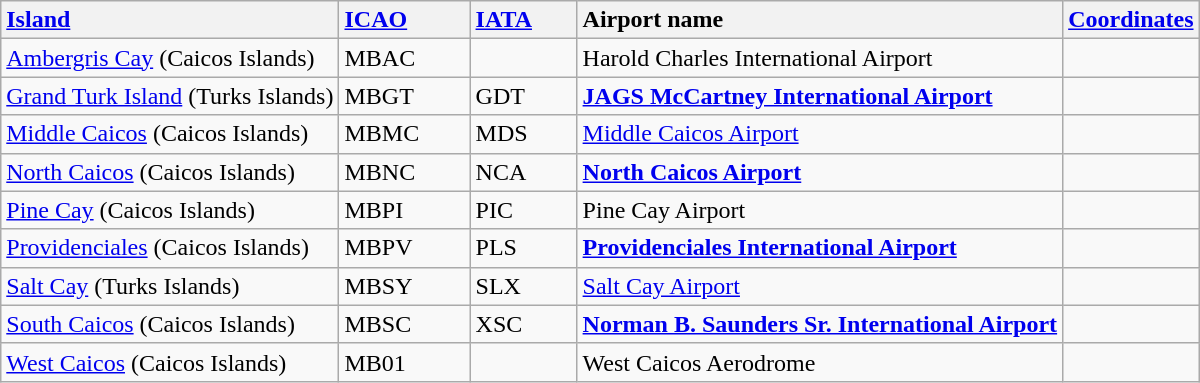<table class="wikitable sortable">
<tr>
<th style="text-align:left;"><a href='#'>Island</a></th>
<th style="text-align:left; width:5em;"><a href='#'>ICAO</a></th>
<th style="text-align:left; width:4em;"><a href='#'>IATA</a></th>
<th style="text-align:left;">Airport name</th>
<th style="text-align:left;"><a href='#'>Coordinates</a></th>
</tr>
<tr valign=top>
<td><a href='#'>Ambergris Cay</a> (Caicos Islands)</td>
<td>MBAC</td>
<td></td>
<td>Harold Charles International Airport</td>
<td><small></small></td>
</tr>
<tr valign=top>
<td><a href='#'>Grand Turk Island</a> (Turks Islands)</td>
<td>MBGT</td>
<td>GDT</td>
<td><strong><a href='#'>JAGS McCartney International Airport</a></strong></td>
<td><small></small></td>
</tr>
<tr valign=top>
<td><a href='#'>Middle Caicos</a> (Caicos Islands)</td>
<td>MBMC</td>
<td>MDS</td>
<td><a href='#'>Middle Caicos Airport</a></td>
<td><small></small></td>
</tr>
<tr valign=top>
<td><a href='#'>North Caicos</a> (Caicos Islands)</td>
<td>MBNC</td>
<td>NCA</td>
<td><strong><a href='#'>North Caicos Airport</a></strong></td>
<td><small></small></td>
</tr>
<tr valign=top>
<td><a href='#'>Pine Cay</a> (Caicos Islands)</td>
<td>MBPI</td>
<td>PIC</td>
<td>Pine Cay Airport</td>
<td><small></small></td>
</tr>
<tr valign=top>
<td><a href='#'>Providenciales</a> (Caicos Islands)</td>
<td>MBPV</td>
<td>PLS</td>
<td><strong><a href='#'>Providenciales International Airport</a></strong></td>
<td><small></small></td>
</tr>
<tr valign=top>
<td><a href='#'>Salt Cay</a> (Turks Islands)</td>
<td>MBSY</td>
<td>SLX</td>
<td><a href='#'>Salt Cay Airport</a></td>
<td><small></small></td>
</tr>
<tr valign=top>
<td><a href='#'>South Caicos</a> (Caicos Islands)</td>
<td>MBSC</td>
<td>XSC</td>
<td><strong><a href='#'>Norman B. Saunders Sr. International Airport</a></strong></td>
<td><small></small></td>
</tr>
<tr valign=top>
<td><a href='#'>West Caicos</a> (Caicos Islands)</td>
<td>MB01</td>
<td></td>
<td>West Caicos Aerodrome</td>
<td><small></small></td>
</tr>
</table>
